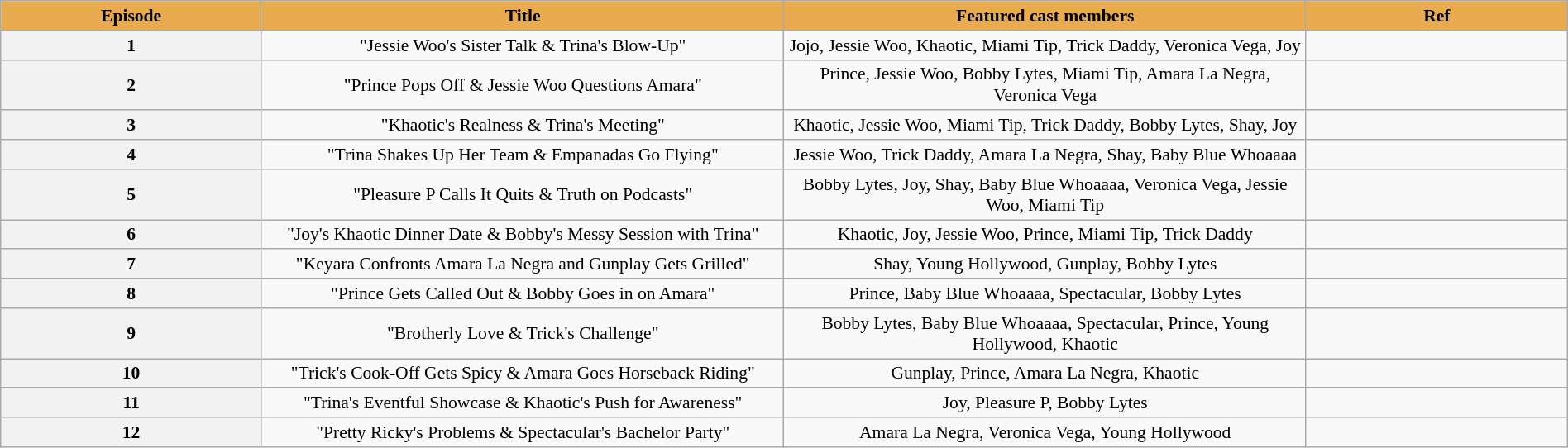<table class="wikitable sortable" style="font-size:90%; text-align:center; margin:1em auto;">
<tr>
<th scope="col"  style="background:#e9ab50; color:#000; width:5%;">Episode</th>
<th scope="col"  style="background:#e9ab50; color:#000; width:10%;">Title</th>
<th scope="col"  style="background:#e9ab50; color:#000; width:10%;">Featured cast members</th>
<th scope="col"  style="background:#e9ab50; color:#000; width:5%;">Ref</th>
</tr>
<tr>
<th scope="row">1</th>
<td>"Jessie Woo's Sister Talk & Trina's Blow-Up"</td>
<td>Jojo, Jessie Woo, Khaotic, Miami Tip, Trick Daddy, Veronica Vega, Joy</td>
<td style="text-align:center;"></td>
</tr>
<tr>
<th scope="row">2</th>
<td>"Prince Pops Off & Jessie Woo Questions Amara"</td>
<td>Prince, Jessie Woo, Bobby Lytes, Miami Tip, Amara La Negra, Veronica Vega</td>
<td style="text-align:center;"></td>
</tr>
<tr>
<th scope="row">3</th>
<td>"Khaotic's Realness & Trina's Meeting"</td>
<td>Khaotic, Jessie Woo, Miami Tip, Trick Daddy, Bobby Lytes, Shay, Joy</td>
<td style="text-align:center;"></td>
</tr>
<tr>
<th scope="row">4</th>
<td>"Trina Shakes Up Her Team & Empanadas Go Flying"</td>
<td>Jessie Woo, Trick Daddy, Amara La Negra, Shay, Baby Blue Whoaaaa</td>
<td style="text-align:center;"></td>
</tr>
<tr>
<th scope="row">5</th>
<td>"Pleasure P Calls It Quits & Truth on Podcasts"</td>
<td>Bobby Lytes, Joy, Shay, Baby Blue Whoaaaa, Veronica Vega, Jessie Woo, Miami Tip</td>
<td style="text-align:center;"></td>
</tr>
<tr>
<th scope="row">6</th>
<td>"Joy's Khaotic Dinner Date & Bobby's Messy Session with Trina"</td>
<td>Khaotic, Joy, Jessie Woo, Prince, Miami Tip, Trick Daddy</td>
<td style="text-align:center;"></td>
</tr>
<tr>
<th scope="row">7</th>
<td>"Keyara Confronts Amara La Negra and Gunplay Gets Grilled"</td>
<td>Shay, Young Hollywood, Gunplay, Bobby Lytes</td>
<td style="text-align:center;"></td>
</tr>
<tr>
<th scope="row">8</th>
<td>"Prince Gets Called Out & Bobby Goes in on Amara"</td>
<td>Prince, Baby Blue Whoaaaa, Spectacular, Bobby Lytes</td>
<td style="text-align:center;"></td>
</tr>
<tr>
<th scope="row">9</th>
<td>"Brotherly Love & Trick's Challenge"</td>
<td>Bobby Lytes, Baby Blue Whoaaaa, Spectacular, Prince, Young Hollywood, Khaotic</td>
<td style="text-align:center;"></td>
</tr>
<tr>
<th scope="row">10</th>
<td>"Trick's Cook-Off Gets Spicy & Amara Goes Horseback Riding"</td>
<td>Gunplay, Prince, Amara La Negra, Khaotic</td>
<td style="text-align:center;"></td>
</tr>
<tr>
<th scope="row">11</th>
<td>"Trina's Eventful Showcase & Khaotic's Push for Awareness"</td>
<td>Joy, Pleasure P, Bobby Lytes</td>
<td style="text-align:center;"></td>
</tr>
<tr>
<th scope="row">12</th>
<td>"Pretty Ricky's Problems & Spectacular's Bachelor Party"</td>
<td>Amara La Negra, Veronica Vega, Young Hollywood</td>
<td style="text-align:center;"></td>
</tr>
</table>
